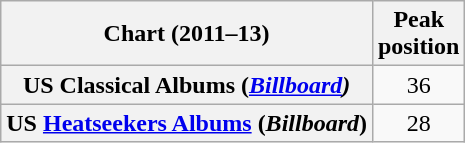<table class="wikitable sortable plainrowheaders">
<tr>
<th scope="col">Chart (2011–13)</th>
<th scope="col">Peak<br>position</th>
</tr>
<tr>
<th scope="row">US Classical Albums (<em><a href='#'>Billboard</a>)</em></th>
<td style="text-align:center;">36</td>
</tr>
<tr>
<th scope="row">US <a href='#'>Heatseekers Albums</a> (<em>Billboard</em>)</th>
<td style="text-align:center;">28</td>
</tr>
</table>
